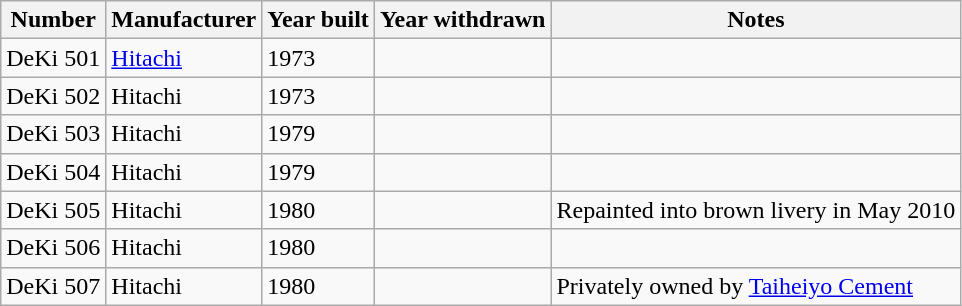<table class="wikitable">
<tr>
<th>Number</th>
<th>Manufacturer</th>
<th>Year built</th>
<th>Year withdrawn</th>
<th>Notes</th>
</tr>
<tr>
<td>DeKi 501</td>
<td><a href='#'>Hitachi</a></td>
<td>1973</td>
<td></td>
<td></td>
</tr>
<tr>
<td>DeKi 502</td>
<td>Hitachi</td>
<td>1973</td>
<td></td>
<td></td>
</tr>
<tr>
<td>DeKi 503</td>
<td>Hitachi</td>
<td>1979</td>
<td></td>
<td></td>
</tr>
<tr>
<td>DeKi 504</td>
<td>Hitachi</td>
<td>1979</td>
<td></td>
<td></td>
</tr>
<tr>
<td>DeKi 505</td>
<td>Hitachi</td>
<td>1980</td>
<td></td>
<td>Repainted into brown livery in May 2010</td>
</tr>
<tr>
<td>DeKi 506</td>
<td>Hitachi</td>
<td>1980</td>
<td></td>
<td></td>
</tr>
<tr>
<td>DeKi 507</td>
<td>Hitachi</td>
<td>1980</td>
<td></td>
<td>Privately owned by <a href='#'>Taiheiyo Cement</a></td>
</tr>
</table>
